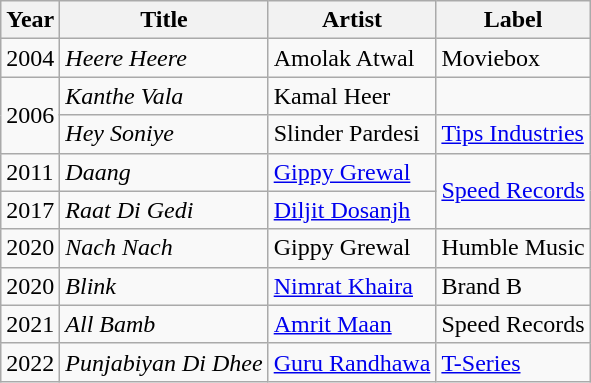<table class="wikitable sortable">
<tr>
<th>Year</th>
<th>Title</th>
<th>Artist</th>
<th>Label</th>
</tr>
<tr>
<td>2004</td>
<td><em>Heere Heere</em></td>
<td>Amolak Atwal</td>
<td>Moviebox</td>
</tr>
<tr>
<td rowspan="2">2006</td>
<td><em>Kanthe Vala</em></td>
<td>Kamal Heer</td>
<td></td>
</tr>
<tr>
<td><em>Hey Soniye</em></td>
<td>Slinder Pardesi</td>
<td><a href='#'>Tips Industries</a></td>
</tr>
<tr>
<td>2011</td>
<td><em>Daang</em></td>
<td><a href='#'>Gippy Grewal</a></td>
<td rowspan="2"><a href='#'>Speed Records</a></td>
</tr>
<tr>
<td>2017</td>
<td><em>Raat Di Gedi</em></td>
<td><a href='#'>Diljit Dosanjh</a></td>
</tr>
<tr>
<td>2020</td>
<td><em>Nach Nach</em></td>
<td>Gippy Grewal</td>
<td>Humble Music</td>
</tr>
<tr>
<td>2020</td>
<td><em>Blink</em></td>
<td><a href='#'>Nimrat Khaira</a></td>
<td>Brand B</td>
</tr>
<tr>
<td>2021</td>
<td><em>All Bamb</em></td>
<td><a href='#'>Amrit Maan</a></td>
<td>Speed Records</td>
</tr>
<tr>
<td>2022</td>
<td><em>Punjabiyan Di Dhee</em></td>
<td><a href='#'>Guru Randhawa</a></td>
<td><a href='#'>T-Series</a></td>
</tr>
</table>
